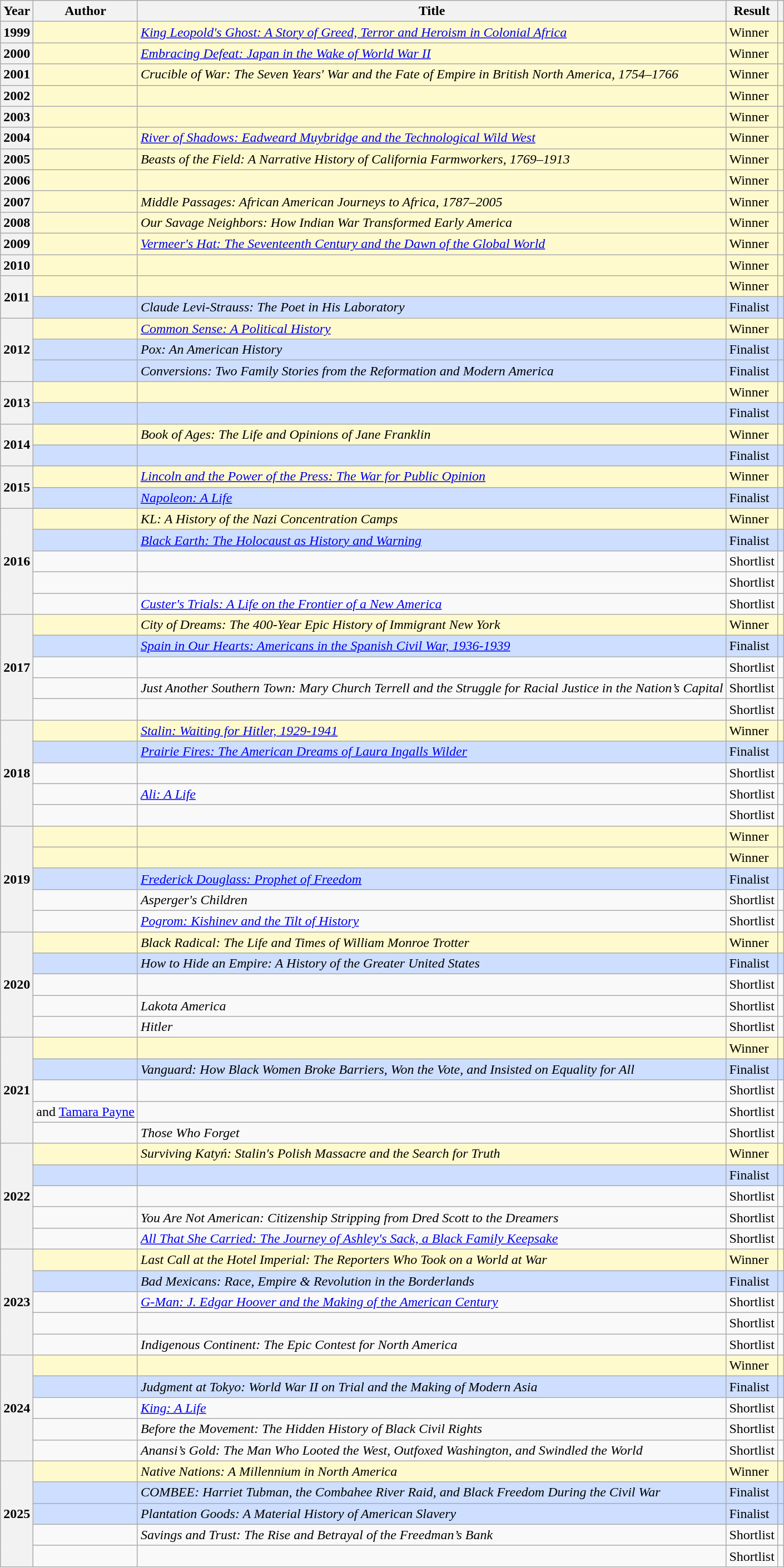<table class="wikitable sortable mw-collapsible">
<tr>
<th scope="col">Year</th>
<th scope="col">Author</th>
<th scope="col">Title</th>
<th scope="col">Result</th>
<th scope="col"></th>
</tr>
<tr style="background:LemonChiffon;" color:black>
<th>1999</th>
<td></td>
<td><em><a href='#'>King Leopold's Ghost: A Story of Greed, Terror and Heroism in Colonial Africa</a></em></td>
<td>Winner</td>
<td></td>
</tr>
<tr style="background:LemonChiffon;" color:black>
<th>2000</th>
<td></td>
<td><em><a href='#'>Embracing Defeat: Japan in the Wake of World War II</a></em></td>
<td>Winner</td>
<td></td>
</tr>
<tr style="background:LemonChiffon;" color:black>
<th>2001</th>
<td></td>
<td><em>Crucible of War: The Seven Years' War and the Fate of Empire in British North America, 1754–1766</em></td>
<td>Winner</td>
<td></td>
</tr>
<tr style="background:LemonChiffon;" color:black>
<th>2002</th>
<td></td>
<td><em></em></td>
<td>Winner</td>
<td></td>
</tr>
<tr style="background:LemonChiffon;" color:black>
<th>2003</th>
<td></td>
<td><em></em></td>
<td>Winner</td>
<td></td>
</tr>
<tr style="background:LemonChiffon;" color:black>
<th>2004</th>
<td></td>
<td><em><a href='#'>River of Shadows: Eadweard Muybridge and the Technological Wild West</a></em></td>
<td>Winner</td>
<td></td>
</tr>
<tr style="background:LemonChiffon;" color:black>
<th>2005</th>
<td></td>
<td><em>Beasts of the Field: A Narrative History of California Farmworkers, 1769–1913</em></td>
<td>Winner</td>
<td></td>
</tr>
<tr style="background:LemonChiffon;" color:black>
<th>2006</th>
<td></td>
<td><em></em></td>
<td>Winner</td>
<td></td>
</tr>
<tr style="background:LemonChiffon;" color:black>
<th>2007</th>
<td></td>
<td><em>Middle Passages: African American Journeys to Africa, 1787–2005</em></td>
<td>Winner</td>
<td></td>
</tr>
<tr style="background:LemonChiffon;" color:black>
<th>2008</th>
<td></td>
<td><em>Our Savage Neighbors: How Indian War Transformed Early America</em></td>
<td>Winner</td>
<td></td>
</tr>
<tr style="background:LemonChiffon;" color:black>
<th>2009</th>
<td></td>
<td><em><a href='#'>Vermeer's Hat: The Seventeenth Century and the Dawn of the Global World</a></em></td>
<td>Winner</td>
<td></td>
</tr>
<tr style="background:LemonChiffon;" color:black>
<th>2010</th>
<td></td>
<td><em></em></td>
<td>Winner</td>
<td></td>
</tr>
<tr style="background:LemonChiffon;" color:black>
<th rowspan="2">2011</th>
<td></td>
<td><em></em></td>
<td>Winner</td>
<td></td>
</tr>
<tr style="background:#cddeff">
<td></td>
<td><em>Claude Levi-Strauss: The Poet in His Laboratory</em></td>
<td>Finalist</td>
<td></td>
</tr>
<tr style="background:LemonChiffon;" color:black>
<th rowspan="3">2012</th>
<td></td>
<td><em><a href='#'>Common Sense: A Political History</a></em></td>
<td>Winner</td>
<td></td>
</tr>
<tr style="background:#cddeff">
<td></td>
<td><em>Pox: An American History</em></td>
<td>Finalist</td>
<td></td>
</tr>
<tr style="background:#cddeff">
<td></td>
<td><em>Conversions: Two Family Stories from the Reformation and Modern America</em></td>
<td>Finalist</td>
<td></td>
</tr>
<tr style="background:LemonChiffon;" color:black>
<th rowspan="2">2013</th>
<td></td>
<td><em></em></td>
<td>Winner</td>
<td></td>
</tr>
<tr style="background:#cddeff">
<td></td>
<td><em></em></td>
<td>Finalist</td>
<td></td>
</tr>
<tr style="background:LemonChiffon;" color:black>
<th rowspan="2">2014</th>
<td></td>
<td><em>Book of Ages: The Life and Opinions of Jane Franklin</em></td>
<td>Winner</td>
<td></td>
</tr>
<tr style="background:#cddeff">
<td></td>
<td><em></em></td>
<td>Finalist</td>
<td></td>
</tr>
<tr style="background:LemonChiffon;" color:black>
<th rowspan="2">2015</th>
<td></td>
<td><em><a href='#'>Lincoln and the Power of the Press: The War for Public Opinion</a></em></td>
<td>Winner</td>
<td></td>
</tr>
<tr style="background:#cddeff">
<td></td>
<td><em><a href='#'>Napoleon: A Life</a></em></td>
<td>Finalist</td>
<td></td>
</tr>
<tr style="background:LemonChiffon;" color:black>
<th rowspan="5">2016</th>
<td></td>
<td><em>KL: A History of the Nazi Concentration Camps</em></td>
<td>Winner</td>
<td></td>
</tr>
<tr style="background:#cddeff">
<td></td>
<td><em><a href='#'>Black Earth: The Holocaust as History and Warning</a></em></td>
<td>Finalist</td>
<td></td>
</tr>
<tr>
<td></td>
<td><em></em></td>
<td>Shortlist</td>
<td></td>
</tr>
<tr>
<td></td>
<td><em></em></td>
<td>Shortlist</td>
<td></td>
</tr>
<tr>
<td></td>
<td><em><a href='#'>Custer's Trials: A Life on the Frontier of a New America</a></em></td>
<td>Shortlist</td>
<td></td>
</tr>
<tr style="background:LemonChiffon;" color:black>
<th rowspan="5">2017</th>
<td></td>
<td><em>City of Dreams: The 400-Year Epic History of Immigrant New York</em></td>
<td>Winner</td>
<td></td>
</tr>
<tr style="background:#cddeff">
<td></td>
<td><em><a href='#'>Spain in Our Hearts: Americans in the Spanish Civil War, 1936-1939</a></em></td>
<td>Finalist</td>
<td></td>
</tr>
<tr>
<td></td>
<td><em></em></td>
<td>Shortlist</td>
<td></td>
</tr>
<tr>
<td></td>
<td><em>Just Another Southern Town: Mary Church Terrell and the Struggle for Racial Justice in the Nation’s Capital</em></td>
<td>Shortlist</td>
<td></td>
</tr>
<tr>
<td></td>
<td><em></em></td>
<td>Shortlist</td>
<td></td>
</tr>
<tr style="background:LemonChiffon;" color:black>
<th rowspan="5">2018</th>
<td></td>
<td><em><a href='#'>Stalin: Waiting for Hitler, 1929-1941</a></em></td>
<td>Winner</td>
<td></td>
</tr>
<tr style="background:#cddeff">
<td></td>
<td><em><a href='#'>Prairie Fires: The American Dreams of Laura Ingalls Wilder</a></em></td>
<td>Finalist</td>
<td></td>
</tr>
<tr>
<td></td>
<td><em></em></td>
<td>Shortlist</td>
<td></td>
</tr>
<tr>
<td></td>
<td><em><a href='#'>Ali: A Life</a></em></td>
<td>Shortlist</td>
<td></td>
</tr>
<tr>
<td></td>
<td><em></em></td>
<td>Shortlist</td>
<td></td>
</tr>
<tr style="background:LemonChiffon;" color:black>
<th rowspan="5">2019</th>
<td></td>
<td><em></em></td>
<td>Winner</td>
<td></td>
</tr>
<tr style="background:LemonChiffon;" color:black>
<td></td>
<td><em></em></td>
<td>Winner</td>
<td></td>
</tr>
<tr style="background:#cddeff">
<td></td>
<td><em><a href='#'>Frederick Douglass: Prophet of Freedom</a></em></td>
<td>Finalist</td>
<td></td>
</tr>
<tr>
<td></td>
<td><em>Asperger's Children</em></td>
<td>Shortlist</td>
<td></td>
</tr>
<tr>
<td></td>
<td><a href='#'><em>Pogrom: Kishinev and the Tilt of History</em></a></td>
<td>Shortlist</td>
<td></td>
</tr>
<tr style="background:LemonChiffon;" color:black>
<th rowspan="5">2020</th>
<td></td>
<td><em>Black Radical: The Life and Times of William Monroe Trotter</em></td>
<td>Winner</td>
<td></td>
</tr>
<tr style="background:#cddeff">
<td></td>
<td><em>How to Hide an Empire: A History of the Greater United States</em></td>
<td>Finalist</td>
<td></td>
</tr>
<tr>
<td></td>
<td><em></em></td>
<td>Shortlist</td>
<td></td>
</tr>
<tr>
<td></td>
<td><em>Lakota America</em></td>
<td>Shortlist</td>
<td></td>
</tr>
<tr>
<td></td>
<td><em>Hitler</em></td>
<td>Shortlist</td>
<td></td>
</tr>
<tr style="background:LemonChiffon;" color:black>
<th rowspan="5">2021</th>
<td></td>
<td><em></em></td>
<td>Winner</td>
<td></td>
</tr>
<tr style="background:#cddeff">
<td></td>
<td><em>Vanguard: How Black Women Broke Barriers, Won the Vote, and Insisted on Equality for All</em></td>
<td>Finalist</td>
<td></td>
</tr>
<tr>
<td></td>
<td><em></em></td>
<td>Shortlist</td>
<td></td>
</tr>
<tr>
<td> and <a href='#'>Tamara Payne</a></td>
<td><em></em></td>
<td>Shortlist</td>
<td></td>
</tr>
<tr>
<td></td>
<td><em>Those Who Forget</em></td>
<td>Shortlist</td>
<td></td>
</tr>
<tr style="background:LemonChiffon;" color:black>
<th rowspan="5">2022</th>
<td></td>
<td><em>Surviving Katyń: Stalin's Polish Massacre and the Search for Truth</em></td>
<td>Winner</td>
<td></td>
</tr>
<tr style="background:#cddeff">
<td></td>
<td><em></em></td>
<td>Finalist</td>
<td></td>
</tr>
<tr>
<td></td>
<td><em></em></td>
<td>Shortlist</td>
<td></td>
</tr>
<tr>
<td></td>
<td><em>You Are Not American: Citizenship Stripping from Dred Scott to the Dreamers</em></td>
<td>Shortlist</td>
<td></td>
</tr>
<tr>
<td></td>
<td><em><a href='#'>All That She Carried: The Journey of Ashley's Sack, a Black Family Keepsake</a></em></td>
<td>Shortlist</td>
<td></td>
</tr>
<tr style="background:LemonChiffon;" color:black>
<th rowspan="5">2023</th>
<td></td>
<td><em>Last Call at the Hotel Imperial: The Reporters Who Took on a World at War</em></td>
<td>Winner</td>
<td></td>
</tr>
<tr style="background:#cddeff">
<td></td>
<td><em>Bad Mexicans: Race, Empire & Revolution in the Borderlands</em></td>
<td>Finalist</td>
<td></td>
</tr>
<tr>
<td></td>
<td><em><a href='#'>G-Man: J. Edgar Hoover and the Making of the American Century</a></em></td>
<td>Shortlist</td>
<td></td>
</tr>
<tr>
<td></td>
<td></td>
<td>Shortlist</td>
<td></td>
</tr>
<tr>
<td></td>
<td><em>Indigenous Continent: The Epic Contest for North America</em></td>
<td>Shortlist</td>
<td></td>
</tr>
<tr style="background:LemonChiffon;" color:black>
<th rowspan="5">2024</th>
<td></td>
<td><em></em></td>
<td>Winner</td>
<td></td>
</tr>
<tr style="background:#cddeff">
<td></td>
<td><em>Judgment at Tokyo: World War II on Trial and the Making of Modern Asia</em></td>
<td>Finalist</td>
<td></td>
</tr>
<tr>
<td></td>
<td><em><a href='#'>King: A Life</a></em></td>
<td>Shortlist</td>
<td></td>
</tr>
<tr>
<td></td>
<td><em>Before the Movement: The Hidden History of Black Civil Rights</em></td>
<td>Shortlist</td>
<td></td>
</tr>
<tr>
<td></td>
<td><em>Anansi’s Gold: The Man Who Looted the West, Outfoxed Washington, and Swindled the World</em></td>
<td>Shortlist</td>
<td></td>
</tr>
<tr style="background:LemonChiffon;">
<th rowspan="5">2025</th>
<td></td>
<td><em>Native Nations: A Millennium in North America</em></td>
<td>Winner</td>
<td></td>
</tr>
<tr style="background:#cddeff">
<td></td>
<td><em>COMBEE: Harriet Tubman, the Combahee River Raid, and Black Freedom During the Civil War</em></td>
<td>Finalist</td>
<td></td>
</tr>
<tr style="background:#cddeff">
<td></td>
<td><em>Plantation Goods: A Material History of American Slavery</em></td>
<td>Finalist</td>
<td></td>
</tr>
<tr>
<td></td>
<td><em>Savings and Trust: The Rise and Betrayal of the Freedman’s Bank</em></td>
<td>Shortlist</td>
<td></td>
</tr>
<tr>
<td></td>
<td><em></em></td>
<td>Shortlist</td>
<td></td>
</tr>
</table>
